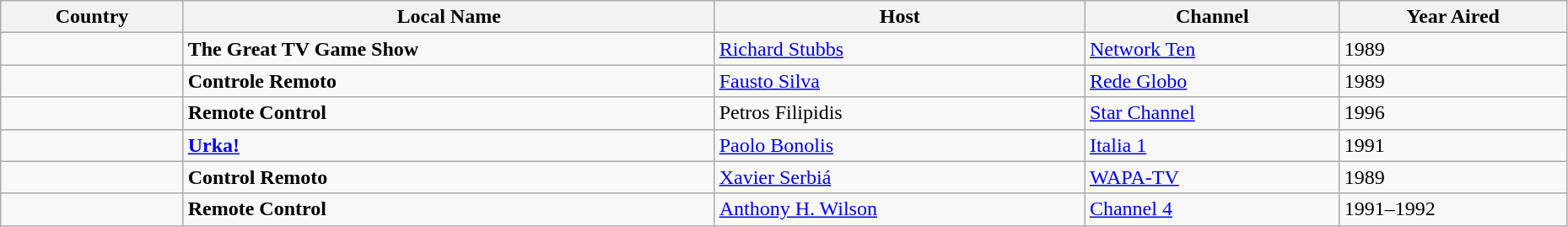<table class="wikitable" style="width:98%;">
<tr>
<th>Country</th>
<th>Local Name</th>
<th>Host</th>
<th>Channel</th>
<th>Year Aired</th>
</tr>
<tr>
<td></td>
<td><strong>The Great TV Game Show</strong></td>
<td><a href='#'>Richard Stubbs</a></td>
<td><a href='#'>Network Ten</a></td>
<td>1989</td>
</tr>
<tr>
<td></td>
<td><strong>Controle Remoto</strong></td>
<td><a href='#'>Fausto Silva</a></td>
<td><a href='#'>Rede Globo</a></td>
<td>1989</td>
</tr>
<tr>
<td></td>
<td><strong>Remote Control</strong></td>
<td>Petros Filipidis</td>
<td><a href='#'>Star Channel</a></td>
<td>1996</td>
</tr>
<tr>
<td></td>
<td><strong><a href='#'>Urka!</a></strong></td>
<td><a href='#'>Paolo Bonolis</a></td>
<td><a href='#'>Italia 1</a></td>
<td>1991</td>
</tr>
<tr>
<td></td>
<td><strong>Control Remoto</strong></td>
<td><a href='#'>Xavier Serbiá</a></td>
<td><a href='#'>WAPA-TV</a></td>
<td>1989</td>
</tr>
<tr>
<td></td>
<td><strong>Remote Control</strong></td>
<td><a href='#'>Anthony H. Wilson</a></td>
<td><a href='#'>Channel 4</a></td>
<td>1991–1992</td>
</tr>
</table>
